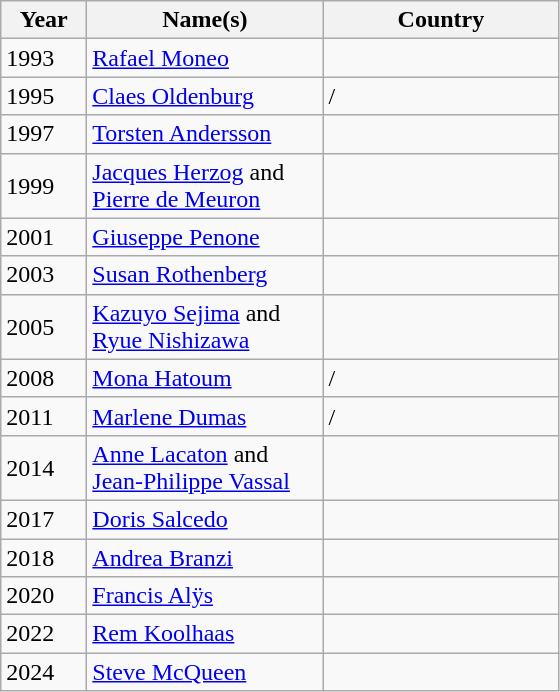<table class="wikitable">
<tr>
<th width="50">Year</th>
<th width="150">Name(s)</th>
<th width="150">Country</th>
</tr>
<tr>
<td>1993</td>
<td><a href='#'>Rafael Moneo</a></td>
<td></td>
</tr>
<tr>
<td>1995</td>
<td><a href='#'>Claes Oldenburg</a></td>
<td> /<br></td>
</tr>
<tr>
<td>1997</td>
<td><a href='#'>Torsten Andersson</a></td>
<td></td>
</tr>
<tr>
<td>1999</td>
<td><a href='#'>Jacques Herzog</a> and<br><a href='#'>Pierre de Meuron</a></td>
<td></td>
</tr>
<tr>
<td>2001</td>
<td><a href='#'>Giuseppe Penone</a></td>
<td></td>
</tr>
<tr>
<td>2003</td>
<td><a href='#'>Susan Rothenberg</a></td>
<td></td>
</tr>
<tr>
<td>2005</td>
<td><a href='#'>Kazuyo Sejima</a> and<br><a href='#'>Ryue Nishizawa</a></td>
<td></td>
</tr>
<tr>
<td>2008</td>
<td><a href='#'>Mona Hatoum</a></td>
<td> /<br></td>
</tr>
<tr>
<td>2011</td>
<td><a href='#'>Marlene Dumas</a></td>
<td> /<br></td>
</tr>
<tr>
<td>2014</td>
<td><a href='#'>Anne Lacaton</a> and<br><a href='#'>Jean-Philippe Vassal</a></td>
<td></td>
</tr>
<tr>
<td>2017</td>
<td><a href='#'>Doris Salcedo</a></td>
<td></td>
</tr>
<tr>
<td>2018</td>
<td><a href='#'>Andrea Branzi</a></td>
<td></td>
</tr>
<tr>
<td>2020</td>
<td><a href='#'>Francis Alÿs</a></td>
<td></td>
</tr>
<tr>
<td>2022</td>
<td><a href='#'>Rem Koolhaas</a></td>
<td></td>
</tr>
<tr>
<td>2024</td>
<td><a href='#'>Steve McQueen</a></td>
<td></td>
</tr>
</table>
